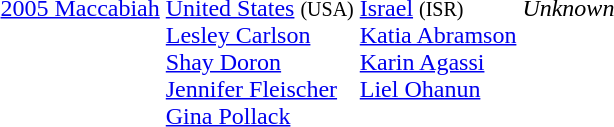<table>
<tr valign=top>
<td><a href='#'>2005 Maccabiah</a></td>
<td> <a href='#'>United States</a> <small>(USA)</small><br><a href='#'>Lesley Carlson</a><br><a href='#'>Shay Doron</a><br><a href='#'>Jennifer Fleischer</a><br><a href='#'>Gina Pollack</a></td>
<td> <a href='#'>Israel</a> <small>(ISR)</small><br><a href='#'>Katia Abramson</a><br><a href='#'>Karin Agassi</a><br><a href='#'>Liel Ohanun</a></td>
<td><em>Unknown</em></td>
</tr>
</table>
